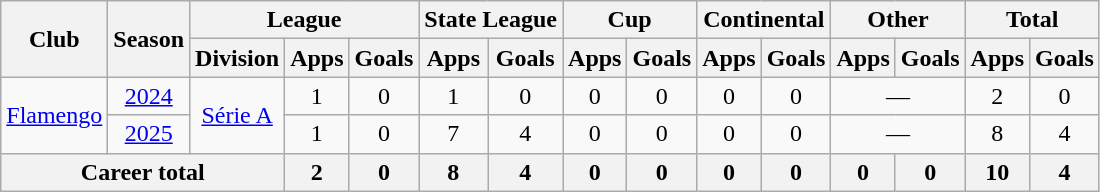<table class="wikitable" style="text-align: center">
<tr>
<th rowspan="2">Club</th>
<th rowspan="2">Season</th>
<th colspan="3">League</th>
<th colspan="2">State League</th>
<th colspan="2">Cup</th>
<th colspan="2">Continental</th>
<th colspan="2">Other</th>
<th colspan="2">Total</th>
</tr>
<tr>
<th>Division</th>
<th>Apps</th>
<th>Goals</th>
<th>Apps</th>
<th>Goals</th>
<th>Apps</th>
<th>Goals</th>
<th>Apps</th>
<th>Goals</th>
<th>Apps</th>
<th>Goals</th>
<th>Apps</th>
<th>Goals</th>
</tr>
<tr>
<td rowspan="2"><a href='#'>Flamengo</a></td>
<td><a href='#'>2024</a></td>
<td rowspan="2"><a href='#'>Série A</a></td>
<td>1</td>
<td>0</td>
<td>1</td>
<td>0</td>
<td>0</td>
<td>0</td>
<td>0</td>
<td>0</td>
<td colspan="2">—</td>
<td>2</td>
<td>0</td>
</tr>
<tr>
<td><a href='#'>2025</a></td>
<td>1</td>
<td>0</td>
<td>7</td>
<td>4</td>
<td>0</td>
<td>0</td>
<td>0</td>
<td>0</td>
<td colspan="2">—</td>
<td>8</td>
<td>4</td>
</tr>
<tr>
<th colspan="3">Career total</th>
<th>2</th>
<th>0</th>
<th>8</th>
<th>4</th>
<th>0</th>
<th>0</th>
<th>0</th>
<th>0</th>
<th>0</th>
<th>0</th>
<th>10</th>
<th>4</th>
</tr>
</table>
